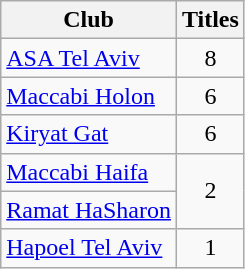<table class="wikitable">
<tr>
<th>Club</th>
<th>Titles</th>
</tr>
<tr>
<td><a href='#'>ASA Tel Aviv</a></td>
<td align=center>8</td>
</tr>
<tr>
<td><a href='#'>Maccabi Holon</a></td>
<td align=center>6</td>
</tr>
<tr>
<td><a href='#'>Kiryat Gat</a></td>
<td align=center rowspan=1>6</td>
</tr>
<tr>
<td><a href='#'>Maccabi Haifa</a></td>
<td align=center rowspan=2>2</td>
</tr>
<tr>
<td><a href='#'>Ramat HaSharon</a></td>
</tr>
<tr>
<td><a href='#'>Hapoel Tel Aviv</a></td>
<td align=center>1</td>
</tr>
</table>
